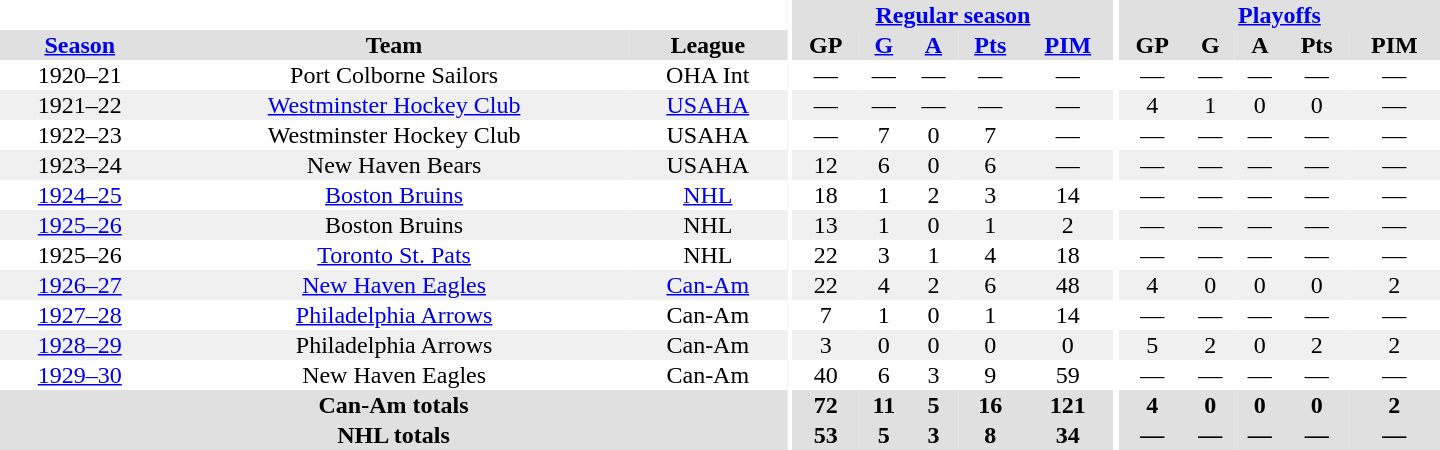<table border="0" cellpadding="1" cellspacing="0" style="text-align:center; width:60em">
<tr bgcolor="#e0e0e0">
<th colspan="3" bgcolor="#ffffff"></th>
<th rowspan="100" bgcolor="#ffffff"></th>
<th colspan="5"><a href='#'>Regular season</a></th>
<th rowspan="100" bgcolor="#ffffff"></th>
<th colspan="5"><a href='#'>Playoffs</a></th>
</tr>
<tr bgcolor="#e0e0e0">
<th><a href='#'>Season</a></th>
<th>Team</th>
<th>League</th>
<th>GP</th>
<th><a href='#'>G</a></th>
<th><a href='#'>A</a></th>
<th><a href='#'>Pts</a></th>
<th><a href='#'>PIM</a></th>
<th>GP</th>
<th>G</th>
<th>A</th>
<th>Pts</th>
<th>PIM</th>
</tr>
<tr>
<td>1920–21</td>
<td>Port Colborne Sailors</td>
<td>OHA Int</td>
<td>—</td>
<td>—</td>
<td>—</td>
<td>—</td>
<td>—</td>
<td>—</td>
<td>—</td>
<td>—</td>
<td>—</td>
<td>—</td>
</tr>
<tr bgcolor="#f0f0f0">
<td>1921–22</td>
<td><a href='#'>Westminster Hockey Club</a></td>
<td><a href='#'>USAHA</a></td>
<td>—</td>
<td>—</td>
<td>—</td>
<td>—</td>
<td>—</td>
<td>4</td>
<td>1</td>
<td>0</td>
<td>0</td>
<td>—</td>
</tr>
<tr>
<td>1922–23</td>
<td>Westminster Hockey Club</td>
<td>USAHA</td>
<td>—</td>
<td>7</td>
<td>0</td>
<td>7</td>
<td>—</td>
<td>—</td>
<td>—</td>
<td>—</td>
<td>—</td>
<td>—</td>
</tr>
<tr bgcolor="#f0f0f0">
<td>1923–24</td>
<td>New Haven Bears</td>
<td>USAHA</td>
<td>12</td>
<td>6</td>
<td>0</td>
<td>6</td>
<td>—</td>
<td>—</td>
<td>—</td>
<td>—</td>
<td>—</td>
<td>—</td>
</tr>
<tr>
<td><a href='#'>1924–25</a></td>
<td><a href='#'>Boston Bruins</a></td>
<td><a href='#'>NHL</a></td>
<td>18</td>
<td>1</td>
<td>2</td>
<td>3</td>
<td>14</td>
<td>—</td>
<td>—</td>
<td>—</td>
<td>—</td>
<td>—</td>
</tr>
<tr bgcolor="#f0f0f0">
<td><a href='#'>1925–26</a></td>
<td>Boston Bruins</td>
<td>NHL</td>
<td>13</td>
<td>1</td>
<td>0</td>
<td>1</td>
<td>2</td>
<td>—</td>
<td>—</td>
<td>—</td>
<td>—</td>
<td>—</td>
</tr>
<tr>
<td>1925–26</td>
<td><a href='#'>Toronto St. Pats</a></td>
<td>NHL</td>
<td>22</td>
<td>3</td>
<td>1</td>
<td>4</td>
<td>18</td>
<td>—</td>
<td>—</td>
<td>—</td>
<td>—</td>
<td>—</td>
</tr>
<tr bgcolor="#f0f0f0">
<td><a href='#'>1926–27</a></td>
<td><a href='#'>New Haven Eagles</a></td>
<td><a href='#'>Can-Am</a></td>
<td>22</td>
<td>4</td>
<td>2</td>
<td>6</td>
<td>48</td>
<td>4</td>
<td>0</td>
<td>0</td>
<td>0</td>
<td>2</td>
</tr>
<tr>
<td><a href='#'>1927–28</a></td>
<td><a href='#'>Philadelphia Arrows</a></td>
<td>Can-Am</td>
<td>7</td>
<td>1</td>
<td>0</td>
<td>1</td>
<td>14</td>
<td>—</td>
<td>—</td>
<td>—</td>
<td>—</td>
<td>—</td>
</tr>
<tr bgcolor="#f0f0f0">
<td><a href='#'>1928–29</a></td>
<td>Philadelphia Arrows</td>
<td>Can-Am</td>
<td>3</td>
<td>0</td>
<td>0</td>
<td>0</td>
<td>0</td>
<td>5</td>
<td>2</td>
<td>0</td>
<td>2</td>
<td>2</td>
</tr>
<tr>
<td><a href='#'>1929–30</a></td>
<td>New Haven Eagles</td>
<td>Can-Am</td>
<td>40</td>
<td>6</td>
<td>3</td>
<td>9</td>
<td>59</td>
<td>—</td>
<td>—</td>
<td>—</td>
<td>—</td>
<td>—</td>
</tr>
<tr bgcolor="#e0e0e0">
<th colspan="3">Can-Am totals</th>
<th>72</th>
<th>11</th>
<th>5</th>
<th>16</th>
<th>121</th>
<th>4</th>
<th>0</th>
<th>0</th>
<th>0</th>
<th>2</th>
</tr>
<tr bgcolor="#e0e0e0">
<th colspan="3">NHL totals</th>
<th>53</th>
<th>5</th>
<th>3</th>
<th>8</th>
<th>34</th>
<th>—</th>
<th>—</th>
<th>—</th>
<th>—</th>
<th>—</th>
</tr>
</table>
